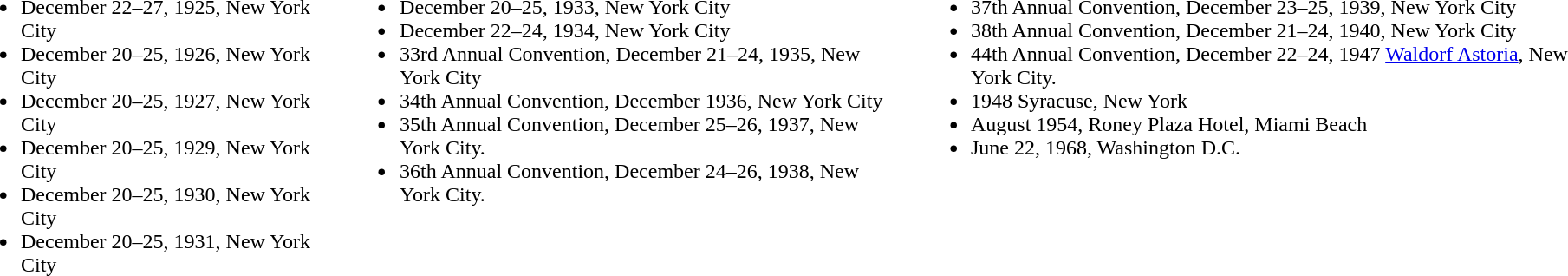<table border="0" cellpadding="10">
<tr valign="top">
<td><br><ul><li>December 22–27, 1925, New York City</li><li>December 20–25, 1926, New York City</li><li>December 20–25, 1927, New York City</li><li>December 20–25, 1929, New York City</li><li>December 20–25, 1930, New York City</li><li>December 20–25, 1931, New York City</li></ul></td>
<td><br><ul><li>December 20–25, 1933, New York City</li><li>December 22–24, 1934, New York City</li><li>33rd Annual Convention, December 21–24, 1935, New York City</li><li>34th Annual Convention, December 1936, New York City</li><li>35th Annual Convention, December 25–26, 1937, New York City.</li><li>36th Annual Convention, December 24–26, 1938, New York City.</li></ul></td>
<td><br><ul><li>37th Annual Convention, December 23–25, 1939, New York City</li><li>38th Annual Convention, December 21–24, 1940, New York City</li><li>44th Annual Convention, December 22–24, 1947 <a href='#'>Waldorf Astoria</a>, New York City.</li><li>1948 Syracuse, New York</li><li>August 1954, Roney Plaza Hotel, Miami Beach</li><li>June 22, 1968, Washington D.C.</li></ul></td>
</tr>
</table>
